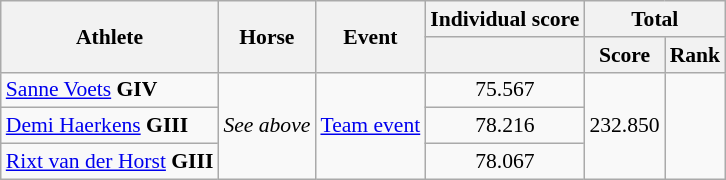<table class=wikitable style="font-size:90%">
<tr>
<th rowspan="2">Athlete</th>
<th rowspan="2">Horse</th>
<th rowspan="2">Event</th>
<th colspan="1">Individual score</th>
<th colspan="2">Total</th>
</tr>
<tr>
<th></th>
<th>Score</th>
<th>Rank</th>
</tr>
<tr align=center>
<td align=left><a href='#'>Sanne Voets</a> <strong>GIV</strong></td>
<td align=left rowspan=4><em>See above</em></td>
<td align=left rowspan=4><a href='#'>Team event</a></td>
<td>75.567</td>
<td rowspan="3">232.850</td>
<td rowspan="3"></td>
</tr>
<tr align=center>
<td align=left><a href='#'>Demi Haerkens</a> <strong>GIII</strong></td>
<td>78.216</td>
</tr>
<tr align=center>
<td align=left><a href='#'>Rixt van der Horst</a> <strong>GIII</strong></td>
<td>78.067</td>
</tr>
</table>
